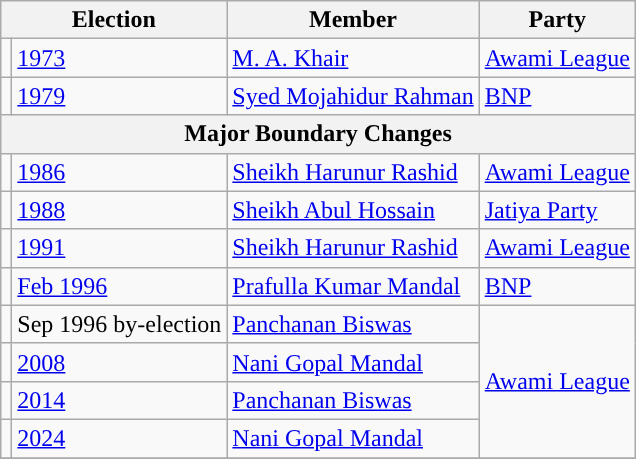<table class="wikitable">
<tr>
<th colspan="2">Election</th>
<th>Member</th>
<th>Party</th>
</tr>
<tr>
<td style="background-color:"></td>
<td><a href='#'>1973</a></td>
<td><a href='#'>M. A. Khair</a></td>
<td><a href='#'>Awami League</a></td>
</tr>
<tr>
<td style="background-color:"></td>
<td><a href='#'>1979</a></td>
<td><a href='#'>Syed Mojahidur Rahman</a></td>
<td><a href='#'>BNP</a></td>
</tr>
<tr>
<th colspan="4">Major Boundary Changes</th>
</tr>
<tr>
<td style="background-color:"></td>
<td><a href='#'>1986</a></td>
<td><a href='#'>Sheikh Harunur Rashid</a></td>
<td><a href='#'>Awami League</a></td>
</tr>
<tr>
<td style="background-color:"></td>
<td><a href='#'>1988</a></td>
<td><a href='#'>Sheikh Abul Hossain</a></td>
<td><a href='#'>Jatiya Party</a></td>
</tr>
<tr>
<td style="background-color:"></td>
<td><a href='#'>1991</a></td>
<td><a href='#'>Sheikh Harunur Rashid</a></td>
<td><a href='#'>Awami League</a></td>
</tr>
<tr>
<td style="background-color:"></td>
<td><a href='#'>Feb 1996</a></td>
<td><a href='#'>Prafulla Kumar Mandal</a></td>
<td><a href='#'>BNP</a></td>
</tr>
<tr>
<td style="background-color:"></td>
<td>Sep 1996 by-election</td>
<td><a href='#'>Panchanan Biswas</a></td>
<td rowspan="4"><a href='#'>Awami League</a></td>
</tr>
<tr>
<td style="background-color:"></td>
<td><a href='#'>2008</a></td>
<td><a href='#'>Nani Gopal Mandal</a></td>
</tr>
<tr>
<td style="background-color:"></td>
<td><a href='#'>2014</a></td>
<td><a href='#'>Panchanan Biswas</a></td>
</tr>
<tr>
<td style="background-color:"></td>
<td><a href='#'>2024</a></td>
<td><a href='#'>Nani Gopal Mandal</a></td>
</tr>
<tr>
</tr>
</table>
